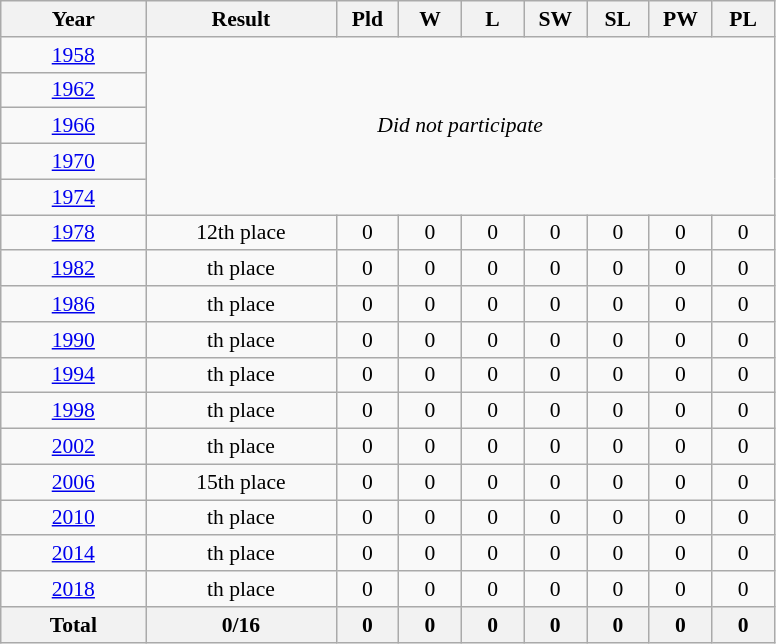<table class="wikitable" style="text-align: center;font-size:90%;">
<tr>
<th width=90>Year</th>
<th width=120>Result</th>
<th width=35>Pld</th>
<th width=35>W</th>
<th width=35>L</th>
<th width=35>SW</th>
<th width=35>SL</th>
<th width=35>PW</th>
<th width=35>PL</th>
</tr>
<tr>
<td> <a href='#'>1958</a></td>
<td colspan=9 rowspan=5><em>Did not participate</em></td>
</tr>
<tr>
<td> <a href='#'>1962</a></td>
</tr>
<tr>
<td> <a href='#'>1966</a></td>
</tr>
<tr>
<td> <a href='#'>1970</a></td>
</tr>
<tr>
<td> <a href='#'>1974</a></td>
</tr>
<tr>
<td> <a href='#'>1978</a></td>
<td>12th place</td>
<td>0</td>
<td>0</td>
<td>0</td>
<td>0</td>
<td>0</td>
<td>0</td>
<td>0</td>
</tr>
<tr>
<td> <a href='#'>1982</a></td>
<td>th place</td>
<td>0</td>
<td>0</td>
<td>0</td>
<td>0</td>
<td>0</td>
<td>0</td>
<td>0</td>
</tr>
<tr>
<td> <a href='#'>1986</a></td>
<td>th place</td>
<td>0</td>
<td>0</td>
<td>0</td>
<td>0</td>
<td>0</td>
<td>0</td>
<td>0</td>
</tr>
<tr>
<td> <a href='#'>1990</a></td>
<td>th place</td>
<td>0</td>
<td>0</td>
<td>0</td>
<td>0</td>
<td>0</td>
<td>0</td>
<td>0</td>
</tr>
<tr>
<td> <a href='#'>1994</a></td>
<td>th place</td>
<td>0</td>
<td>0</td>
<td>0</td>
<td>0</td>
<td>0</td>
<td>0</td>
<td>0</td>
</tr>
<tr>
<td> <a href='#'>1998</a></td>
<td>th place</td>
<td>0</td>
<td>0</td>
<td>0</td>
<td>0</td>
<td>0</td>
<td>0</td>
<td>0</td>
</tr>
<tr>
<td> <a href='#'>2002</a></td>
<td>th place</td>
<td>0</td>
<td>0</td>
<td>0</td>
<td>0</td>
<td>0</td>
<td>0</td>
<td>0</td>
</tr>
<tr>
<td> <a href='#'>2006</a></td>
<td>15th place</td>
<td>0</td>
<td>0</td>
<td>0</td>
<td>0</td>
<td>0</td>
<td>0</td>
<td>0</td>
</tr>
<tr>
<td> <a href='#'>2010</a></td>
<td>th place</td>
<td>0</td>
<td>0</td>
<td>0</td>
<td>0</td>
<td>0</td>
<td>0</td>
<td>0</td>
</tr>
<tr>
<td> <a href='#'>2014</a></td>
<td>th place</td>
<td>0</td>
<td>0</td>
<td>0</td>
<td>0</td>
<td>0</td>
<td>0</td>
<td>0</td>
</tr>
<tr>
<td> <a href='#'>2018</a></td>
<td>th place</td>
<td>0</td>
<td>0</td>
<td>0</td>
<td>0</td>
<td>0</td>
<td>0</td>
<td>0</td>
</tr>
<tr>
<th>Total</th>
<th>0/16</th>
<th>0</th>
<th>0</th>
<th>0</th>
<th>0</th>
<th>0</th>
<th>0</th>
<th>0</th>
</tr>
</table>
